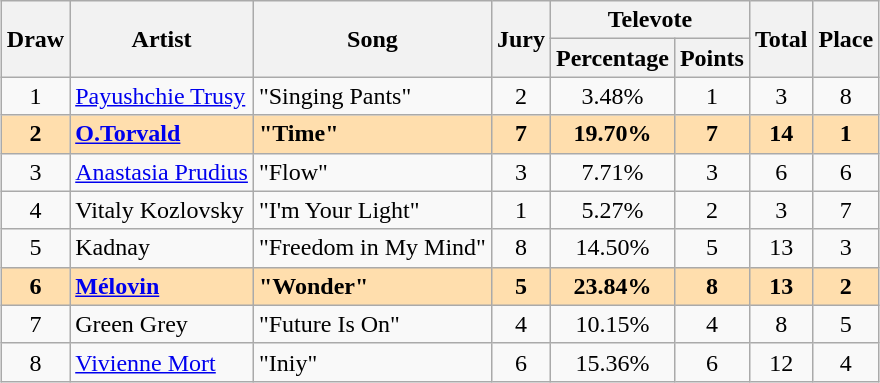<table class="sortable wikitable" style="margin: 1em auto 1em auto; text-align:center;">
<tr>
<th rowspan="2">Draw</th>
<th rowspan="2">Artist</th>
<th rowspan="2">Song</th>
<th rowspan="2">Jury</th>
<th colspan="2" class="unsortable">Televote</th>
<th rowspan="2">Total</th>
<th rowspan="2">Place</th>
</tr>
<tr>
<th>Percentage</th>
<th>Points</th>
</tr>
<tr>
<td>1</td>
<td align="left"><a href='#'>Payushchie Trusy</a></td>
<td align="left">"Singing Pants"</td>
<td>2</td>
<td>3.48%</td>
<td>1</td>
<td>3</td>
<td>8</td>
</tr>
<tr style="font-weight:bold; background:#FFDEAD;">
<td>2</td>
<td align="left"><a href='#'>O.Torvald</a></td>
<td align="left">"Time"</td>
<td>7</td>
<td>19.70%</td>
<td>7</td>
<td>14</td>
<td>1</td>
</tr>
<tr>
<td>3</td>
<td align="left"><a href='#'>Anastasia Prudius</a></td>
<td align="left">"Flow"</td>
<td>3</td>
<td>7.71%</td>
<td>3</td>
<td>6</td>
<td>6</td>
</tr>
<tr>
<td>4</td>
<td align="left">Vitaly Kozlovsky</td>
<td align="left">"I'm Your Light"</td>
<td>1</td>
<td>5.27%</td>
<td>2</td>
<td>3</td>
<td>7</td>
</tr>
<tr>
<td>5</td>
<td align="left">Kadnay</td>
<td align="left">"Freedom in My Mind"</td>
<td>8</td>
<td>14.50%</td>
<td>5</td>
<td>13</td>
<td>3</td>
</tr>
<tr style="font-weight:bold; background:#FFDEAD;">
<td>6</td>
<td align="left"><a href='#'>Mélovin</a></td>
<td align="left">"Wonder"</td>
<td>5</td>
<td>23.84%</td>
<td>8</td>
<td>13</td>
<td>2</td>
</tr>
<tr>
<td>7</td>
<td align="left">Green Grey</td>
<td align="left">"Future Is On"</td>
<td>4</td>
<td>10.15%</td>
<td>4</td>
<td>8</td>
<td>5</td>
</tr>
<tr>
<td>8</td>
<td align="left"><a href='#'>Vivienne Mort</a></td>
<td align="left">"Iniy"</td>
<td>6</td>
<td>15.36%</td>
<td>6</td>
<td>12</td>
<td>4</td>
</tr>
</table>
